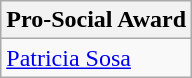<table class="wikitable">
<tr>
<th>Pro-Social Award</th>
</tr>
<tr>
<td><a href='#'>Patricia Sosa</a></td>
</tr>
</table>
